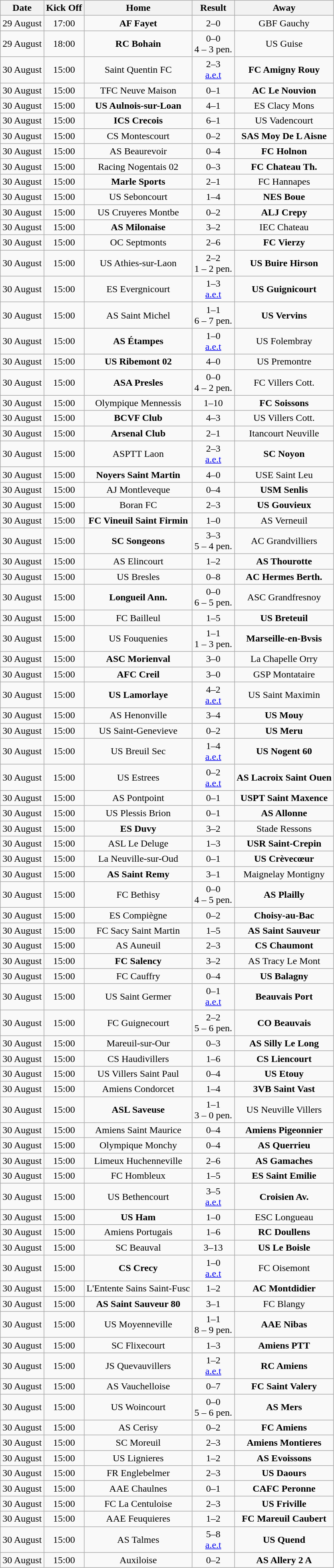<table class="wikitable" style="text-align:center;">
<tr>
<th scope="col">Date</th>
<th scope="col">Kick Off</th>
<th scope="col">Home</th>
<th scope="col">Result</th>
<th scope="col">Away</th>
</tr>
<tr>
<td>29 August</td>
<td>17:00</td>
<td><strong>AF Fayet</strong></td>
<td>2–0</td>
<td>GBF Gauchy</td>
</tr>
<tr>
<td>29 August</td>
<td>18:00</td>
<td><strong>RC Bohain</strong></td>
<td>0–0 <br> 4 – 3 pen.</td>
<td>US Guise</td>
</tr>
<tr>
<td>30 August</td>
<td>15:00</td>
<td>Saint Quentin FC</td>
<td>2–3 <br> <a href='#'>a.e.t</a></td>
<td><strong>FC Amigny Rouy</strong></td>
</tr>
<tr>
<td>30 August</td>
<td>15:00</td>
<td>TFC Neuve Maison</td>
<td>0–1</td>
<td><strong>AC Le Nouvion</strong></td>
</tr>
<tr>
<td>30 August</td>
<td>15:00</td>
<td><strong>US Aulnois-sur-Loan</strong></td>
<td>4–1</td>
<td>ES Clacy Mons</td>
</tr>
<tr>
<td>30 August</td>
<td>15:00</td>
<td><strong>ICS Crecois</strong></td>
<td>6–1</td>
<td>US Vadencourt</td>
</tr>
<tr>
<td>30 August</td>
<td>15:00</td>
<td>CS Montescourt</td>
<td>0–2</td>
<td><strong>SAS Moy De L Aisne</strong></td>
</tr>
<tr>
<td>30 August</td>
<td>15:00</td>
<td>AS Beaurevoir</td>
<td>0–4</td>
<td><strong>FC Holnon</strong></td>
</tr>
<tr>
<td>30 August</td>
<td>15:00</td>
<td>Racing Nogentais 02</td>
<td>0–3</td>
<td><strong>FC Chateau Th.</strong></td>
</tr>
<tr>
<td>30 August</td>
<td>15:00</td>
<td><strong>Marle Sports</strong></td>
<td>2–1</td>
<td>FC Hannapes</td>
</tr>
<tr>
<td>30 August</td>
<td>15:00</td>
<td>US Seboncourt</td>
<td>1–4</td>
<td><strong>NES Boue</strong></td>
</tr>
<tr>
<td>30 August</td>
<td>15:00</td>
<td>US Cruyeres Montbe</td>
<td>0–2</td>
<td><strong>ALJ Crepy</strong></td>
</tr>
<tr>
<td>30 August</td>
<td>15:00</td>
<td><strong>AS Milonaise</strong></td>
<td>3–2</td>
<td>IEC Chateau</td>
</tr>
<tr>
<td>30 August</td>
<td>15:00</td>
<td>OC Septmonts</td>
<td>2–6</td>
<td><strong>FC Vierzy</strong></td>
</tr>
<tr>
<td>30 August</td>
<td>15:00</td>
<td>US Athies-sur-Laon</td>
<td>2–2 <br> 1 – 2 pen.</td>
<td><strong>US Buire Hirson</strong></td>
</tr>
<tr>
<td>30 August</td>
<td>15:00</td>
<td>ES Evergnicourt</td>
<td>1–3 <br> <a href='#'>a.e.t</a></td>
<td><strong>US Guignicourt</strong></td>
</tr>
<tr>
<td>30 August</td>
<td>15:00</td>
<td>AS Saint Michel</td>
<td>1–1 <br> 6 – 7 pen.</td>
<td><strong>US Vervins</strong></td>
</tr>
<tr>
<td>30 August</td>
<td>15:00</td>
<td><strong>AS Étampes</strong></td>
<td>1–0 <br> <a href='#'>a.e.t</a></td>
<td>US Folembray</td>
</tr>
<tr>
<td>30 August</td>
<td>15:00</td>
<td><strong>US Ribemont 02</strong></td>
<td>4–0</td>
<td>US Premontre</td>
</tr>
<tr>
<td>30 August</td>
<td>15:00</td>
<td><strong>ASA Presles</strong></td>
<td>0–0 <br> 4 – 2 pen.</td>
<td>FC Villers Cott.</td>
</tr>
<tr>
<td>30 August</td>
<td>15:00</td>
<td>Olympique Mennessis</td>
<td>1–10</td>
<td><strong>FC Soissons</strong></td>
</tr>
<tr>
<td>30 August</td>
<td>15:00</td>
<td><strong>BCVF Club</strong></td>
<td>4–3</td>
<td>US Villers Cott.</td>
</tr>
<tr>
<td>30 August</td>
<td>15:00</td>
<td><strong>Arsenal Club</strong></td>
<td>2–1</td>
<td>Itancourt Neuville</td>
</tr>
<tr>
<td>30 August</td>
<td>15:00</td>
<td>ASPTT Laon</td>
<td>2–3 <br> <a href='#'>a.e.t</a></td>
<td><strong>SC Noyon</strong></td>
</tr>
<tr>
<td>30 August</td>
<td>15:00</td>
<td><strong>Noyers Saint Martin</strong></td>
<td>4–0</td>
<td>USE Saint Leu</td>
</tr>
<tr>
<td>30 August</td>
<td>15:00</td>
<td>AJ Montleveque</td>
<td>0–4</td>
<td><strong>USM Senlis</strong></td>
</tr>
<tr>
<td>30 August</td>
<td>15:00</td>
<td>Boran FC</td>
<td>2–3</td>
<td><strong>US Gouvieux</strong></td>
</tr>
<tr>
<td>30 August</td>
<td>15:00</td>
<td><strong>FC Vineuil Saint Firmin</strong></td>
<td>1–0</td>
<td>AS Verneuil</td>
</tr>
<tr>
<td>30 August</td>
<td>15:00</td>
<td><strong>SC Songeons</strong></td>
<td>3–3 <br> 5 – 4 pen.</td>
<td>AC Grandvilliers</td>
</tr>
<tr>
<td>30 August</td>
<td>15:00</td>
<td>AS Elincourt</td>
<td>1–2</td>
<td><strong>AS Thourotte</strong></td>
</tr>
<tr>
<td>30 August</td>
<td>15:00</td>
<td>US Bresles</td>
<td>0–8</td>
<td><strong>AC Hermes Berth.</strong></td>
</tr>
<tr>
<td>30 August</td>
<td>15:00</td>
<td><strong>Longueil Ann.</strong></td>
<td>0–0 <br> 6 – 5 pen.</td>
<td>ASC Grandfresnoy</td>
</tr>
<tr>
<td>30 August</td>
<td>15:00</td>
<td>FC Bailleul</td>
<td>1–5</td>
<td><strong>US Breteuil</strong></td>
</tr>
<tr>
<td>30 August</td>
<td>15:00</td>
<td>US Fouquenies</td>
<td>1–1 <br> 1 – 3 pen.</td>
<td><strong>Marseille-en-Bvsis</strong></td>
</tr>
<tr>
<td>30 August</td>
<td>15:00</td>
<td><strong>ASC Morienval</strong></td>
<td>3–0</td>
<td>La Chapelle Orry</td>
</tr>
<tr>
<td>30 August</td>
<td>15:00</td>
<td><strong>AFC Creil</strong></td>
<td>3–0</td>
<td>GSP Montataire</td>
</tr>
<tr>
<td>30 August</td>
<td>15:00</td>
<td><strong>US Lamorlaye</strong></td>
<td>4–2 <br> <a href='#'>a.e.t</a></td>
<td>US Saint Maximin</td>
</tr>
<tr>
<td>30 August</td>
<td>15:00</td>
<td>AS Henonville</td>
<td>3–4</td>
<td><strong>US Mouy</strong></td>
</tr>
<tr>
<td>30 August</td>
<td>15:00</td>
<td>US Saint-Genevieve</td>
<td>0–2</td>
<td><strong>US Meru</strong></td>
</tr>
<tr>
<td>30 August</td>
<td>15:00</td>
<td>US Breuil Sec</td>
<td>1–4 <br> <a href='#'>a.e.t</a></td>
<td><strong>US Nogent 60</strong></td>
</tr>
<tr>
<td>30 August</td>
<td>15:00</td>
<td>US Estrees</td>
<td>0–2 <br> <a href='#'>a.e.t</a></td>
<td><strong>AS Lacroix Saint Ouen</strong></td>
</tr>
<tr>
<td>30 August</td>
<td>15:00</td>
<td>AS Pontpoint</td>
<td>0–1</td>
<td><strong>USPT Saint Maxence</strong></td>
</tr>
<tr>
<td>30 August</td>
<td>15:00</td>
<td>US Plessis Brion</td>
<td>0–1</td>
<td><strong>AS Allonne</strong></td>
</tr>
<tr>
<td>30 August</td>
<td>15:00</td>
<td><strong>ES Duvy</strong></td>
<td>3–2</td>
<td>Stade Ressons</td>
</tr>
<tr>
<td>30 August</td>
<td>15:00</td>
<td>ASL Le Deluge</td>
<td>1–3</td>
<td><strong>USR Saint-Crepin</strong></td>
</tr>
<tr>
<td>30 August</td>
<td>15:00</td>
<td>La Neuville-sur-Oud</td>
<td>0–1</td>
<td><strong>US Crèvecœur</strong></td>
</tr>
<tr>
<td>30 August</td>
<td>15:00</td>
<td><strong>AS Saint Remy</strong></td>
<td>3–1</td>
<td>Maignelay Montigny</td>
</tr>
<tr>
<td>30 August</td>
<td>15:00</td>
<td>FC Bethisy</td>
<td>0–0 <br> 4 – 5 pen.</td>
<td><strong>AS Plailly</strong></td>
</tr>
<tr>
<td>30 August</td>
<td>15:00</td>
<td>ES Compiègne</td>
<td>0–2</td>
<td><strong>Choisy-au-Bac</strong></td>
</tr>
<tr>
<td>30 August</td>
<td>15:00</td>
<td>FC Sacy Saint Martin</td>
<td>1–5</td>
<td><strong>AS Saint Sauveur</strong></td>
</tr>
<tr>
<td>30 August</td>
<td>15:00</td>
<td>AS Auneuil</td>
<td>2–3</td>
<td><strong>CS Chaumont</strong></td>
</tr>
<tr>
<td>30 August</td>
<td>15:00</td>
<td><strong>FC Salency</strong></td>
<td>3–2</td>
<td>AS Tracy Le Mont</td>
</tr>
<tr>
<td>30 August</td>
<td>15:00</td>
<td>FC Cauffry</td>
<td>0–4</td>
<td><strong>US Balagny</strong></td>
</tr>
<tr>
<td>30 August</td>
<td>15:00</td>
<td>US Saint Germer</td>
<td>0–1 <br> <a href='#'>a.e.t</a></td>
<td><strong>Beauvais Port</strong></td>
</tr>
<tr>
<td>30 August</td>
<td>15:00</td>
<td>FC Guignecourt</td>
<td>2–2 <br> 5 – 6 pen.</td>
<td><strong>CO Beauvais</strong></td>
</tr>
<tr>
<td>30 August</td>
<td>15:00</td>
<td>Mareuil-sur-Our</td>
<td>0–3</td>
<td><strong>AS Silly Le Long</strong></td>
</tr>
<tr>
<td>30 August</td>
<td>15:00</td>
<td>CS Haudivillers</td>
<td>1–6</td>
<td><strong>CS Liencourt</strong></td>
</tr>
<tr>
<td>30 August</td>
<td>15:00</td>
<td>US Villers Saint Paul</td>
<td>0–4</td>
<td><strong>US Etouy</strong></td>
</tr>
<tr>
<td>30 August</td>
<td>15:00</td>
<td>Amiens Condorcet</td>
<td>1–4</td>
<td><strong>3VB Saint Vast</strong></td>
</tr>
<tr>
<td>30 August</td>
<td>15:00</td>
<td><strong>ASL Saveuse</strong></td>
<td>1–1 <br> 3 – 0 pen.</td>
<td>US Neuville Villers</td>
</tr>
<tr>
<td>30 August</td>
<td>15:00</td>
<td>Amiens Saint Maurice</td>
<td>0–4</td>
<td><strong>Amiens Pigeonnier</strong></td>
</tr>
<tr>
<td>30 August</td>
<td>15:00</td>
<td>Olympique Monchy</td>
<td>0–4</td>
<td><strong>AS Querrieu</strong></td>
</tr>
<tr>
<td>30 August</td>
<td>15:00</td>
<td>Limeux Huchenneville</td>
<td>2–6</td>
<td><strong>AS Gamaches</strong></td>
</tr>
<tr>
<td>30 August</td>
<td>15:00</td>
<td>FC Hombleux</td>
<td>1–5</td>
<td><strong>ES Saint Emilie</strong></td>
</tr>
<tr>
<td>30 August</td>
<td>15:00</td>
<td>US Bethencourt</td>
<td>3–5 <br> <a href='#'>a.e.t</a></td>
<td><strong>Croisien Av.</strong></td>
</tr>
<tr>
<td>30 August</td>
<td>15:00</td>
<td><strong>US Ham</strong></td>
<td>1–0</td>
<td>ESC Longueau</td>
</tr>
<tr>
<td>30 August</td>
<td>15:00</td>
<td>Amiens Portugais</td>
<td>1–6</td>
<td><strong>RC Doullens</strong></td>
</tr>
<tr>
<td>30 August</td>
<td>15:00</td>
<td>SC Beauval</td>
<td>3–13</td>
<td><strong>US Le Boisle</strong></td>
</tr>
<tr>
<td>30 August</td>
<td>15:00</td>
<td><strong>CS Crecy</strong></td>
<td>1–0 <br> <a href='#'>a.e.t</a></td>
<td>FC Oisemont</td>
</tr>
<tr>
<td>30 August</td>
<td>15:00</td>
<td>L'Entente Sains Saint-Fusc</td>
<td>1–2</td>
<td><strong>AC Montdidier</strong></td>
</tr>
<tr>
<td>30 August</td>
<td>15:00</td>
<td><strong>AS Saint Sauveur 80</strong></td>
<td>3–1</td>
<td>FC Blangy</td>
</tr>
<tr>
<td>30 August</td>
<td>15:00</td>
<td>US Moyenneville</td>
<td>1–1 <br> 8 – 9 pen.</td>
<td><strong>AAE Nibas</strong></td>
</tr>
<tr>
<td>30 August</td>
<td>15:00</td>
<td>SC Flixecourt</td>
<td>1–3</td>
<td><strong>Amiens PTT</strong></td>
</tr>
<tr>
<td>30 August</td>
<td>15:00</td>
<td>JS Quevauvillers</td>
<td>1–2 <br> <a href='#'>a.e.t</a></td>
<td><strong>RC Amiens</strong></td>
</tr>
<tr>
<td>30 August</td>
<td>15:00</td>
<td>AS Vauchelloise</td>
<td>0–7</td>
<td><strong>FC Saint Valery</strong></td>
</tr>
<tr>
<td>30 August</td>
<td>15:00</td>
<td>US Woincourt</td>
<td>0–0 <br> 5 – 6 pen.</td>
<td><strong>AS Mers</strong></td>
</tr>
<tr>
<td>30 August</td>
<td>15:00</td>
<td>AS Cerisy</td>
<td>0–2</td>
<td><strong>FC Amiens</strong></td>
</tr>
<tr>
<td>30 August</td>
<td>15:00</td>
<td>SC Moreuil</td>
<td>2–3</td>
<td><strong>Amiens Montieres</strong></td>
</tr>
<tr>
<td>30 August</td>
<td>15:00</td>
<td>US Lignieres</td>
<td>1–2</td>
<td><strong>AS Evoissons</strong></td>
</tr>
<tr>
<td>30 August</td>
<td>15:00</td>
<td>FR Englebelmer</td>
<td>2–3</td>
<td><strong>US Daours</strong></td>
</tr>
<tr>
<td>30 August</td>
<td>15:00</td>
<td>AAE Chaulnes</td>
<td>0–1</td>
<td><strong>CAFC Peronne</strong></td>
</tr>
<tr>
<td>30 August</td>
<td>15:00</td>
<td>FC La Centuloise</td>
<td>2–3</td>
<td><strong>US Friville</strong></td>
</tr>
<tr>
<td>30 August</td>
<td>15:00</td>
<td>AAE Feuquieres</td>
<td>1–2</td>
<td><strong>FC Mareuil Caubert</strong></td>
</tr>
<tr>
<td>30 August</td>
<td>15:00</td>
<td>AS Talmes</td>
<td>5–8 <br> <a href='#'>a.e.t</a></td>
<td><strong>US Quend</strong></td>
</tr>
<tr>
<td>30 August</td>
<td>15:00</td>
<td>Auxiloise</td>
<td>0–2</td>
<td><strong>AS Allery 2 A</strong></td>
</tr>
</table>
